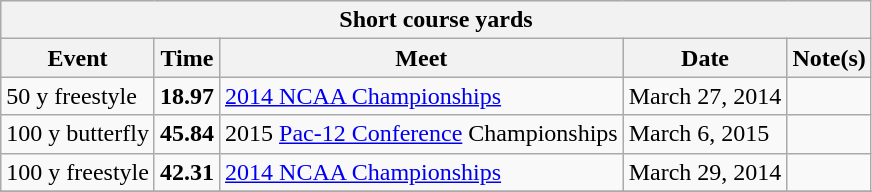<table class="wikitable">
<tr style="background:#eee;">
<th colspan="5">Short course yards</th>
</tr>
<tr style="background:#eee;">
<th>Event</th>
<th>Time</th>
<th>Meet</th>
<th>Date</th>
<th>Note(s)</th>
</tr>
<tr>
<td>50 y freestyle</td>
<td style="text-align:center;"><strong>18.97</strong></td>
<td><a href='#'>2014 NCAA Championships</a></td>
<td>March 27, 2014</td>
<td></td>
</tr>
<tr>
<td>100 y butterfly</td>
<td style="text-align:center;"><strong>45.84</strong></td>
<td>2015 <a href='#'>Pac-12 Conference</a> Championships</td>
<td>March 6, 2015</td>
<td></td>
</tr>
<tr>
<td>100 y freestyle</td>
<td style="text-align:center;"><strong>42.31</strong></td>
<td><a href='#'>2014 NCAA Championships</a></td>
<td>March 29, 2014</td>
<td></td>
</tr>
<tr>
</tr>
</table>
